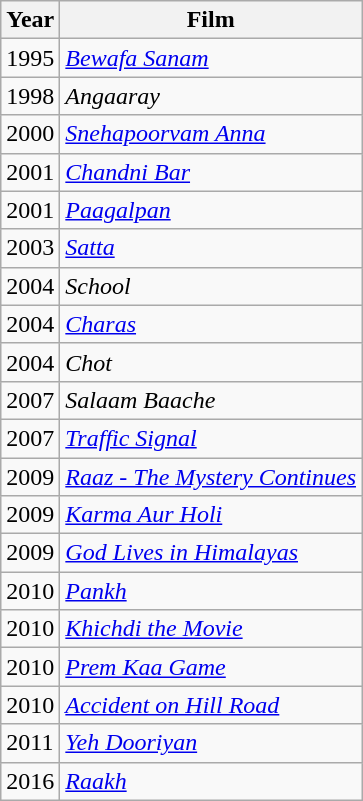<table class="wikitable sortable">
<tr>
<th>Year</th>
<th>Film</th>
</tr>
<tr>
<td>1995</td>
<td><em><a href='#'>Bewafa Sanam</a></em></td>
</tr>
<tr>
<td>1998</td>
<td><em>Angaaray </em></td>
</tr>
<tr>
<td>2000</td>
<td><em><a href='#'>Snehapoorvam Anna</a> </em></td>
</tr>
<tr>
<td>2001</td>
<td><em><a href='#'>Chandni Bar</a> </em></td>
</tr>
<tr>
<td>2001</td>
<td><em><a href='#'>Paagalpan</a> </em></td>
</tr>
<tr>
<td>2003</td>
<td><em><a href='#'>Satta</a> </em></td>
</tr>
<tr>
<td>2004</td>
<td><em>School </em></td>
</tr>
<tr>
<td>2004</td>
<td><em><a href='#'>Charas</a> </em></td>
</tr>
<tr>
<td>2004</td>
<td><em>Chot </em></td>
</tr>
<tr>
<td>2007</td>
<td><em>Salaam Baache</em></td>
</tr>
<tr>
<td>2007</td>
<td><em><a href='#'>Traffic Signal</a></em></td>
</tr>
<tr>
<td>2009</td>
<td><em><a href='#'>Raaz - The Mystery Continues</a> </em></td>
</tr>
<tr>
<td>2009</td>
<td><em><a href='#'>Karma Aur Holi</a> </em></td>
</tr>
<tr>
<td>2009</td>
<td><em><a href='#'>God Lives in Himalayas</a>  </em></td>
</tr>
<tr>
<td>2010</td>
<td><em><a href='#'>Pankh</a>  </em></td>
</tr>
<tr>
<td>2010</td>
<td><em><a href='#'>Khichdi the Movie</a> </em></td>
</tr>
<tr>
<td>2010</td>
<td><em><a href='#'>Prem Kaa Game</a> </em></td>
</tr>
<tr>
<td>2010</td>
<td><em><a href='#'>Accident on Hill Road</a>  </em></td>
</tr>
<tr>
<td>2011</td>
<td><em><a href='#'>Yeh Dooriyan</a> </em></td>
</tr>
<tr>
<td>2016</td>
<td><em><a href='#'>Raakh</a></em></td>
</tr>
</table>
